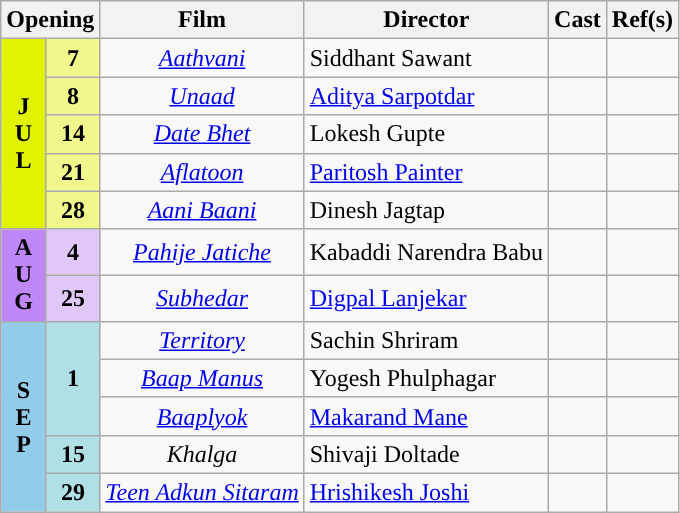<table class="wikitable sortable">
<tr>
<th colspan="2">Opening</th>
<th>Film</th>
<th>Director</th>
<th>Cast</th>
<th>Ref(s)</th>
</tr>
<tr>
<th rowspan="5" style="text-align:center; background:#E2F300; text color:#000;">J<br>U<br>L</th>
<td rowspan="1" style="text-align:center; background:#F0F78D"><strong>7</strong></td>
<td style="text-align:center"><em><a href='#'>Aathvani</a></em></td>
<td>Siddhant Sawant</td>
<td></td>
<td style="text-align:center"></td>
</tr>
<tr>
<td rowspan="1" style="text-align:center; background:#F0F78D"><strong>8</strong></td>
<td style="text-align:center"><em><a href='#'>Unaad</a></em></td>
<td><a href='#'>Aditya Sarpotdar</a></td>
<td></td>
<td style="text-align:center"></td>
</tr>
<tr>
<td rowspan="1" style="text-align:center; background:#F0F78D"><strong>14</strong></td>
<td style="text-align:center"><em><a href='#'>Date Bhet</a></em></td>
<td>Lokesh Gupte</td>
<td></td>
<td style="text-align:center"></td>
</tr>
<tr>
<td rowspan="1" style="text-align:center; background:#F0F78D"><strong>21</strong></td>
<td style="text-align:center"><em><a href='#'>Aflatoon</a></em></td>
<td><a href='#'>Paritosh Painter</a></td>
<td></td>
<td style="text-align:center"></td>
</tr>
<tr>
<td rowspan="1" style="text-align:center; background:#F0F78D"><strong>28</strong></td>
<td style="text-align:center"><em><a href='#'>Aani Baani</a></em></td>
<td>Dinesh Jagtap</td>
<td></td>
<td style="text-align:center"></td>
</tr>
<tr>
<th rowspan="2" style="text-align:center; background:#bf87f7; textcolor:#000;">A<br>U<br>G</th>
<td rowspan="1" style="text-align:center; background:#dfc7f7"><strong>4</strong></td>
<td style="text-align:center"><em><a href='#'>Pahije Jatiche</a></em></td>
<td>Kabaddi Narendra Babu</td>
<td></td>
<td style="text-align:center"></td>
</tr>
<tr>
<td style="text-align:center; background:#dfc7f7"><strong>25</strong></td>
<td style="text-align:center"><em><a href='#'>Subhedar</a></em></td>
<td><a href='#'>Digpal Lanjekar</a></td>
<td></td>
<td style="text-align:center"></td>
</tr>
<tr>
<td rowspan="5" style="text-align:center; background:#93CCEA; textcolor:#000;"><strong>S<br>E<br>P</strong></td>
<td rowspan="3" style="text-align:center;background:#B0E0E6;"><strong>1</strong></td>
<td style="text-align:center"><em><a href='#'>Territory</a></em></td>
<td>Sachin Shriram</td>
<td></td>
<td style="text-align:center"></td>
</tr>
<tr>
<td style="text-align:center"><em><a href='#'>Baap Manus</a></em></td>
<td>Yogesh Phulphagar</td>
<td></td>
<td style="text-align:center"></td>
</tr>
<tr>
<td style="text-align:center"><em><a href='#'>Baaplyok</a></em></td>
<td><a href='#'>Makarand Mane</a></td>
<td></td>
<td style="text-align:center"></td>
</tr>
<tr>
<td rowspan="1" style="text-align:center;background:#B0E0E6;"><strong>15</strong></td>
<td style="text-align:center"><em>Khalga</em></td>
<td>Shivaji Doltade</td>
<td></td>
<td style="text-align:center"></td>
</tr>
<tr>
<td rowspan="1" style="text-align:center;background:#B0E0E6;"><strong>29</strong></td>
<td style="text-align:center"><em><a href='#'>Teen Adkun Sitaram</a></em></td>
<td><a href='#'>Hrishikesh Joshi</a></td>
<td></td>
<td style="text-align:center"></td>
</tr>
</table>
